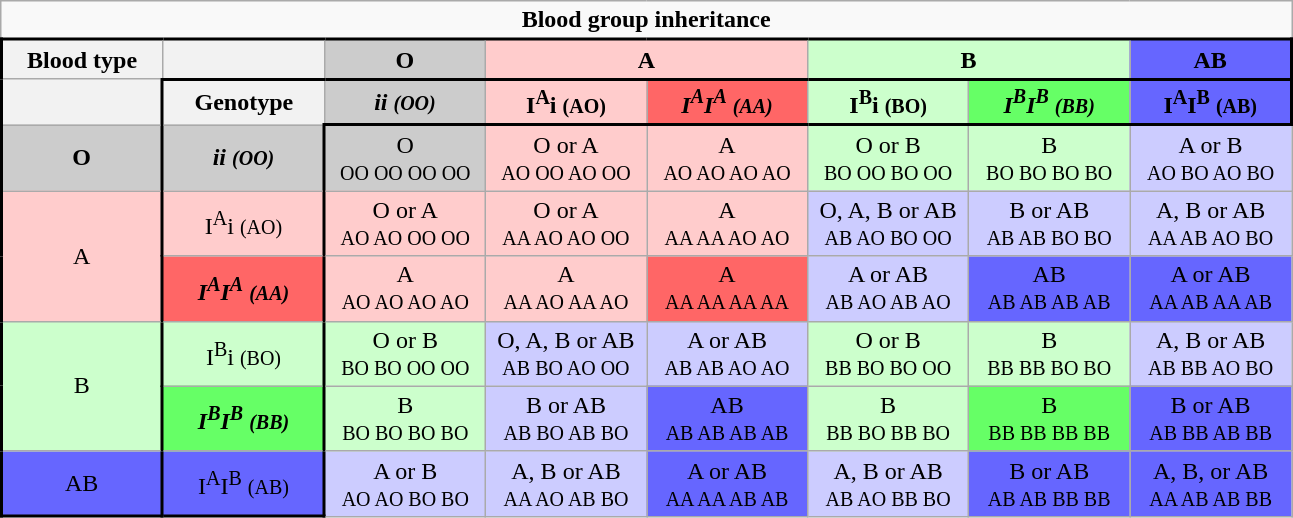<table class="wikitable" style="border:darkgrey; float:right; margin-left:20px; text-align:center;">
<tr>
<td colspan="8"><strong>Blood group inheritance</strong></td>
</tr>
<tr>
<th scope="col"  style="width:100px; border-top:2px solid black; border-left:2px solid black;">Blood type</th>
<th scope="col"  style="width:100px; border-top:2px solid black; border-bottom:2px solid black;"></th>
<th scope="col"  style="width:100px; background:#ccc; border-top:2px solid black; border-bottom:2px solid black;"><strong>O</strong></th>
<th scope="col"  style="width:200px; background:#fcc; border-top:2px solid black; border-bottom:2px solid black;" colspan="2"><strong>A</strong></th>
<th scope="col"  style="width:200px; background:#cfc; border-top:2px solid black; border-bottom:2px solid black;" colspan="2"><strong>B</strong></th>
<th scope="col"  style="width:100px; background:#66f; border-top:2px solid black; border-bottom:2px solid black; border-right:2px solid black;"><strong>AB</strong></th>
</tr>
<tr>
<th style="border-left:2px solid black;border-right:2px solid black;"></th>
<th scope="col" style="width:100px;">Genotype</th>
<th scope="col"  style="width:100px; background:#ccc; border-bottom:2px solid black;"><strong><em>ii<em> <small>(OO)</small><strong></th>
<th scope="col"  style="width:100px; background:#fcc; border-bottom:2px solid black;"></em></strong>I<sup>A</sup>i</em> <small>(AO)</small></strong></th>
<th scope="col"  style="width:100px; background:#f66; border-bottom:2px solid black;"><strong><em>I<sup>A</sup>I<sup>A</sup><em> <small>(AA)</small><strong></th>
<th scope="col"  style="width:100px; background:#cfc; border-bottom:2px solid black;"></em></strong>I<sup>B</sup>i</em> <small>(BO)</small></strong></th>
<th scope="col"  style="width:100px; background:#6f6; border-bottom:2px solid black;"><strong><em>I<sup>B</sup>I<sup>B</sup><em> <small>(BB)</small><strong></th>
<th scope="col"  style="width:100px; background:#66f; border-bottom:2px solid black; border-right:2px solid black;"></em></strong>I<sup>A</sup>I<sup>B</sup></em> <small>(AB)</small></strong></th>
</tr>
<tr>
<td style="background:#ccc; border-left:2px solid black; border-right:2px solid black;"><strong>O</strong></td>
<td style="background:#ccc; border-right:2px solid black;"><strong><em>ii<em> <small>(OO)</small><strong></td>
<td style="background:#ccc;">O<br><small>OO OO OO OO</small></td>
<td style="background:#fcc;">O or A<br><small>AO OO AO OO</small></td>
<td style="background:#fcc;">A<br><small>AO AO AO AO</small></td>
<td style="background:#cfc;">O or B<br><small>BO OO BO OO</small></td>
<td style="background:#cfc;">B<br><small>BO BO BO BO</small></td>
<td style="background:#ccf;">A or B<br><small>AO BO AO BO</small></td>
</tr>
<tr>
<td rowspan="2" style="background:#fcc; border-left:2px solid black; border-right:2px solid black;"></strong>A<strong></td>
<td style="background:#fcc; border-right:2px solid black;"></em></strong>I<sup>A</sup>i</em> <small>(AO)</small></strong></td>
<td style="background:#fcc;">O or A<br><small>AO AO OO OO</small></td>
<td style="background:#fcc;">O or A<br><small>AA AO AO OO</small></td>
<td style="background:#fcc;">A<br><small>AA AA AO AO</small></td>
<td style="background:#ccf;">O, A, B or AB<br><small>AB AO BO OO</small></td>
<td style="background:#ccf;">B or AB<br><small>AB AB BO BO</small></td>
<td style="background:#ccf;">A, B or AB<br><small>AA AB AO BO </small></td>
</tr>
<tr>
<td style="background:#f66; border-right:2px solid black;"><strong><em>I<sup>A</sup>I<sup>A</sup><em> <small>(AA)</small><strong></td>
<td style="background:#fcc;">A<br><small>AO AO AO AO</small></td>
<td style="background:#fcc;">A<br><small>AA AO AA AO</small></td>
<td style="background:#f66;">A<br><small>AA AA AA AA</small></td>
<td style="background:#ccf;">A or AB<br><small>AB AO AB AO</small></td>
<td style="background:#66f;">AB<br><small>AB AB AB AB</small></td>
<td style="background:#66f;">A or AB<br><small>AA AB AA AB</small></td>
</tr>
<tr>
<td rowspan="2" style="background:#cfc; border-left:2px solid black; border-right:2px solid black;"></strong>B<strong></td>
<td style="background:#cfc; border-right:2px solid black;"></em></strong>I<sup>B</sup>i</em> <small>(BO)</small></strong></td>
<td style="background:#cfc;">O or B<br><small>BO BO OO OO</small></td>
<td style="background:#ccf;">O, A, B or AB<br><small>AB BO AO OO</small></td>
<td style="background:#ccf;">A or AB<br><small>AB AB AO AO</small></td>
<td style="background:#cfc;">O or B<br><small>BB BO BO OO</small></td>
<td style="background:#cfc;">B<br><small>BB BB BO BO</small></td>
<td style="background:#ccf;">A, B or AB<br><small>AB BB AO BO</small></td>
</tr>
<tr>
<td style="background:#6f6; border-right:2px solid black;"><strong><em>I<sup>B</sup>I<sup>B</sup><em> <small>(BB)</small><strong></td>
<td style="background:#cfc;">B<br><small>BO BO BO BO</small></td>
<td style="background:#ccf;">B or AB<br><small>AB BO AB BO</small></td>
<td style="background:#66f;">AB<br><small>AB AB AB AB</small></td>
<td style="background:#cfc;">B<br><small>BB BO BB BO</small></td>
<td style="background:#6f6;">B<br><small>BB BB BB BB</small></td>
<td style="background:#66f;">B or AB<br><small>AB BB AB BB</small></td>
</tr>
<tr>
<td style="background:#66f; border-left:2px solid black; border-right:2px solid black; border-bottom:2px solid black;"></strong>AB<strong></td>
<td style="background:#66f; border-right:2px solid black; border-bottom:2px solid black;"></em></strong>I<sup>A</sup>I<sup>B</sup></em> <small>(AB)</small></strong></td>
<td style="background:#ccf;">A or B<br><small>AO AO BO BO</small></td>
<td style="background:#ccf;">A, B or AB<br><small>AA AO AB BO</small></td>
<td style="background:#66f;">A or AB<br><small>AA AA AB AB</small></td>
<td style="background:#ccf;">A, B or AB<br><small>AB AO BB BO</small></td>
<td style="background:#66f;">B or AB<br><small>AB AB BB BB</small></td>
<td style="background:#66f;">A, B, or AB<br><small>AA AB AB BB</small></td>
</tr>
</table>
